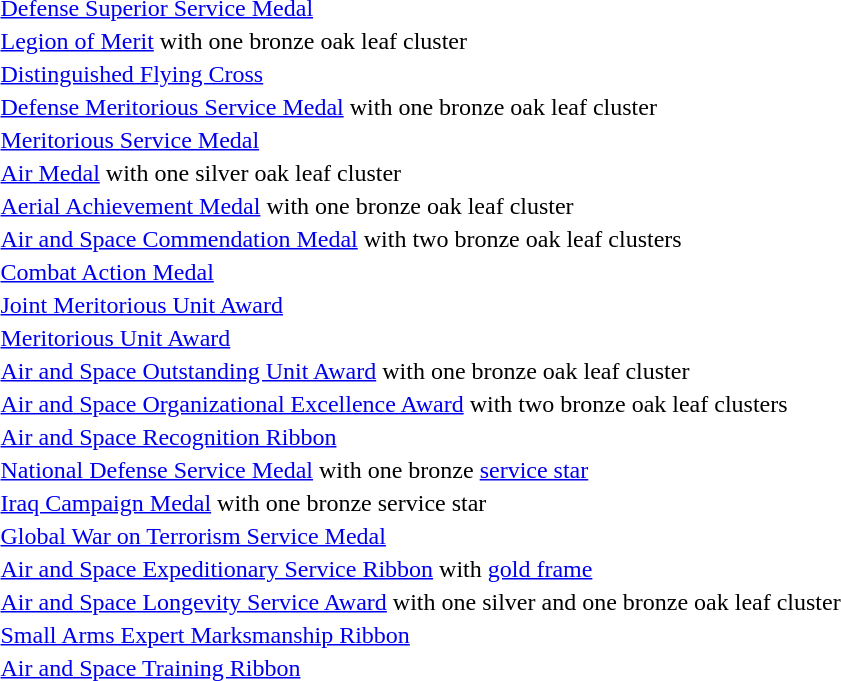<table>
<tr>
<td></td>
<td><a href='#'>Defense Superior Service Medal</a></td>
</tr>
<tr>
<td></td>
<td><a href='#'>Legion of Merit</a> with one bronze oak leaf cluster</td>
</tr>
<tr>
<td></td>
<td><a href='#'>Distinguished Flying Cross</a></td>
</tr>
<tr>
<td></td>
<td><a href='#'>Defense Meritorious Service Medal</a> with one bronze oak leaf cluster</td>
</tr>
<tr>
<td></td>
<td><a href='#'>Meritorious Service Medal</a></td>
</tr>
<tr>
<td></td>
<td><a href='#'>Air Medal</a> with one silver oak leaf cluster</td>
</tr>
<tr>
<td></td>
<td><a href='#'>Aerial Achievement Medal</a> with one bronze oak leaf cluster</td>
</tr>
<tr>
<td></td>
<td><a href='#'>Air and Space Commendation Medal</a> with two bronze oak leaf clusters</td>
</tr>
<tr>
<td></td>
<td><a href='#'>Combat Action Medal</a></td>
</tr>
<tr>
<td></td>
<td><a href='#'>Joint Meritorious Unit Award</a></td>
</tr>
<tr>
<td></td>
<td><a href='#'>Meritorious Unit Award</a></td>
</tr>
<tr>
<td></td>
<td><a href='#'>Air and Space Outstanding Unit Award</a> with one bronze oak leaf cluster</td>
</tr>
<tr>
<td></td>
<td><a href='#'>Air and Space Organizational Excellence Award</a> with two bronze oak leaf clusters</td>
</tr>
<tr>
<td></td>
<td><a href='#'>Air and Space Recognition Ribbon</a></td>
</tr>
<tr>
<td></td>
<td><a href='#'>National Defense Service Medal</a> with one bronze <a href='#'>service star</a></td>
</tr>
<tr>
<td></td>
<td><a href='#'>Iraq Campaign Medal</a> with one bronze service star</td>
</tr>
<tr>
<td></td>
<td><a href='#'>Global War on Terrorism Service Medal</a></td>
</tr>
<tr>
<td></td>
<td><a href='#'>Air and Space Expeditionary Service Ribbon</a> with <a href='#'>gold frame</a></td>
</tr>
<tr>
<td></td>
<td><a href='#'>Air and Space Longevity Service Award</a> with one silver and one bronze oak leaf cluster</td>
</tr>
<tr>
<td></td>
<td><a href='#'>Small Arms Expert Marksmanship Ribbon</a></td>
</tr>
<tr>
<td></td>
<td><a href='#'>Air and Space Training Ribbon</a></td>
</tr>
</table>
